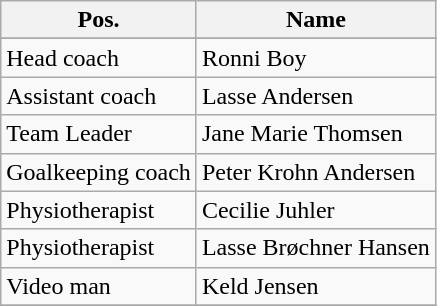<table class="wikitable" style="text-align: left;">
<tr>
<th valign=center>Pos.</th>
<th>Name</th>
</tr>
<tr>
</tr>
<tr>
<td>Head coach</td>
<td> Ronni Boy</td>
</tr>
<tr>
<td>Assistant coach</td>
<td> Lasse Andersen</td>
</tr>
<tr>
<td>Team Leader</td>
<td> Jane Marie Thomsen</td>
</tr>
<tr>
<td>Goalkeeping coach</td>
<td> Peter Krohn Andersen</td>
</tr>
<tr>
<td>Physiotherapist</td>
<td> Cecilie Juhler</td>
</tr>
<tr>
<td>Physiotherapist</td>
<td> Lasse Brøchner Hansen</td>
</tr>
<tr>
<td>Video man</td>
<td> Keld Jensen</td>
</tr>
<tr>
</tr>
</table>
